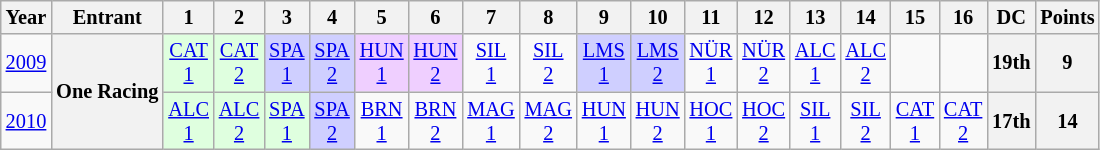<table class="wikitable" style="text-align:center; font-size:85%">
<tr>
<th>Year</th>
<th>Entrant</th>
<th>1</th>
<th>2</th>
<th>3</th>
<th>4</th>
<th>5</th>
<th>6</th>
<th>7</th>
<th>8</th>
<th>9</th>
<th>10</th>
<th>11</th>
<th>12</th>
<th>13</th>
<th>14</th>
<th>15</th>
<th>16</th>
<th>DC</th>
<th>Points</th>
</tr>
<tr>
<td><a href='#'>2009</a></td>
<th rowspan="2">One Racing</th>
<td style="background:#dfffdf;"><a href='#'>CAT<br>1</a><br></td>
<td style="background:#dfffdf;"><a href='#'>CAT<br>2</a><br></td>
<td style="background:#cfcfff;"><a href='#'>SPA<br>1</a><br></td>
<td style="background:#cfcfff;"><a href='#'>SPA<br>2</a><br></td>
<td style="background:#efcfff;"><a href='#'>HUN<br>1</a><br></td>
<td style="background:#efcfff;"><a href='#'>HUN<br>2</a><br></td>
<td style="background:#;"><a href='#'>SIL<br>1</a><br></td>
<td style="background:#;"><a href='#'>SIL<br>2</a><br></td>
<td style="background:#cfcfff;"><a href='#'>LMS<br>1</a><br></td>
<td style="background:#cfcfff;"><a href='#'>LMS<br>2</a><br></td>
<td style="background:#;"><a href='#'>NÜR<br>1</a><br></td>
<td style="background:#;"><a href='#'>NÜR<br>2</a><br></td>
<td style="background:#;"><a href='#'>ALC<br>1</a><br></td>
<td style="background:#;"><a href='#'>ALC<br>2</a><br></td>
<td></td>
<td></td>
<th>19th</th>
<th>9</th>
</tr>
<tr>
<td><a href='#'>2010</a></td>
<td style="background:#dfffdf;"><a href='#'>ALC<br>1</a><br></td>
<td style="background:#dfffdf;"><a href='#'>ALC<br>2</a><br></td>
<td style="background:#dfffdf;"><a href='#'>SPA<br>1</a><br></td>
<td style="background:#cfcfff;"><a href='#'>SPA<br>2</a><br></td>
<td style="background:#;"><a href='#'>BRN<br>1</a><br></td>
<td style="background:#;"><a href='#'>BRN<br>2</a><br></td>
<td style="background:#;"><a href='#'>MAG<br>1</a><br></td>
<td style="background:#;"><a href='#'>MAG<br>2</a><br></td>
<td style="background:#;"><a href='#'>HUN<br>1</a><br></td>
<td style="background:#;"><a href='#'>HUN<br>2</a><br></td>
<td style="background:#;"><a href='#'>HOC<br>1</a><br></td>
<td style="background:#;"><a href='#'>HOC<br>2</a><br></td>
<td style="background:#;"><a href='#'>SIL<br>1</a><br></td>
<td style="background:#;"><a href='#'>SIL<br>2</a><br></td>
<td style="background:#;"><a href='#'>CAT<br>1</a><br></td>
<td style="background:#;"><a href='#'>CAT<br>2</a><br></td>
<th>17th</th>
<th>14</th>
</tr>
</table>
